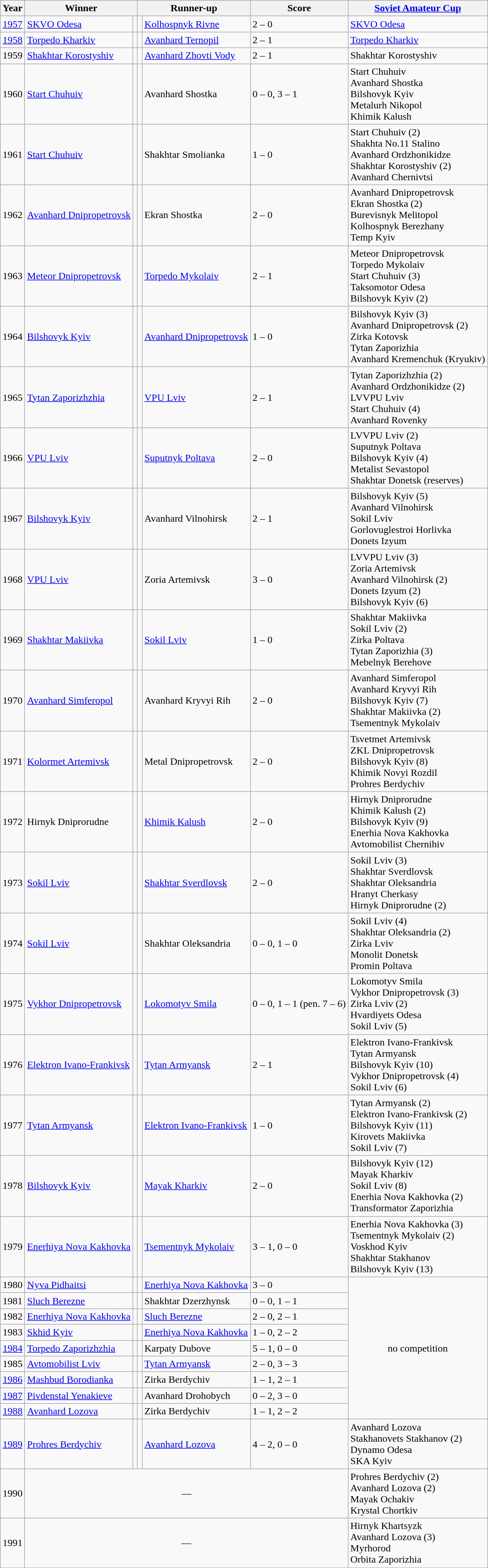<table class="wikitable">
<tr>
<th>Year</th>
<th colspan=2>Winner</th>
<th colspan=2>Runner-up</th>
<th>Score</th>
<th><a href='#'>Soviet Amateur Cup</a></th>
</tr>
<tr>
<td><a href='#'>1957</a></td>
<td><a href='#'>SKVO Odesa</a></td>
<td></td>
<td></td>
<td><a href='#'>Kolhospnyk Rivne</a></td>
<td>2 – 0 </td>
<td><a href='#'>SKVO Odesa</a></td>
</tr>
<tr>
<td><a href='#'>1958</a></td>
<td><a href='#'>Torpedo Kharkiv</a></td>
<td></td>
<td></td>
<td><a href='#'>Avanhard Ternopil</a></td>
<td>2 – 1 </td>
<td><a href='#'>Torpedo Kharkiv</a></td>
</tr>
<tr>
<td>1959</td>
<td><a href='#'>Shakhtar Korostyshiv</a></td>
<td></td>
<td></td>
<td><a href='#'>Avanhard Zhovti Vody</a></td>
<td>2 – 1</td>
<td>Shakhtar Korostyshiv</td>
</tr>
<tr>
<td>1960</td>
<td><a href='#'>Start Chuhuiv</a></td>
<td></td>
<td></td>
<td>Avanhard Shostka</td>
<td>0 – 0, 3 – 1</td>
<td>Start Chuhuiv<br>Avanhard Shostka<br>Bilshovyk Kyiv<br>Metalurh Nikopol<br>Khimik Kalush</td>
</tr>
<tr>
<td>1961</td>
<td><a href='#'>Start Chuhuiv</a></td>
<td></td>
<td></td>
<td>Shakhtar Smolianka</td>
<td>1 – 0</td>
<td>Start Chuhuiv (2)<br>Shakhta No.11 Stalino<br>Avanhard Ordzhonikidze<br>Shakhtar Korostyshiv (2)<br>Avanhard Chernivtsi</td>
</tr>
<tr>
<td>1962</td>
<td><a href='#'>Avanhard Dnipropetrovsk</a></td>
<td></td>
<td></td>
<td>Ekran Shostka</td>
<td>2 – 0</td>
<td>Avanhard Dnipropetrovsk<br>Ekran Shostka (2)<br>Burevisnyk Melitopol<br>Kolhospnyk Berezhany<br>Temp Kyiv</td>
</tr>
<tr>
<td>1963</td>
<td><a href='#'>Meteor Dnipropetrovsk</a></td>
<td></td>
<td></td>
<td><a href='#'>Torpedo Mykolaiv</a></td>
<td>2 – 1 </td>
<td>Meteor Dnipropetrovsk<br>Torpedo Mykolaiv<br>Start Chuhuiv (3)<br>Taksomotor Odesa<br>Bilshovyk Kyiv (2)</td>
</tr>
<tr>
<td>1964</td>
<td><a href='#'>Bilshovyk Kyiv</a></td>
<td></td>
<td></td>
<td><a href='#'>Avanhard Dnipropetrovsk</a></td>
<td>1 – 0</td>
<td>Bilshovyk Kyiv (3)<br>Avanhard Dnipropetrovsk (2)<br>Zirka Kotovsk<br>Tytan Zaporizhia<br>Avanhard Kremenchuk (Kryukiv)</td>
</tr>
<tr>
<td>1965</td>
<td><a href='#'>Tytan Zaporizhzhia</a></td>
<td></td>
<td></td>
<td><a href='#'>VPU Lviv</a></td>
<td>2 – 1</td>
<td>Tytan Zaporizhzhia (2)<br>Avanhard Ordzhonikidze (2)<br>LVVPU Lviv<br>Start Chuhuiv (4)<br>Avanhard Rovenky</td>
</tr>
<tr>
<td>1966</td>
<td><a href='#'>VPU Lviv</a></td>
<td></td>
<td></td>
<td><a href='#'>Suputnyk Poltava</a></td>
<td>2 – 0</td>
<td>LVVPU Lviv (2)<br>Suputnyk Poltava<br>Bilshovyk Kyiv (4)<br>Metalist Sevastopol<br>Shakhtar Donetsk (reserves)</td>
</tr>
<tr>
<td>1967</td>
<td><a href='#'>Bilshovyk Kyiv</a></td>
<td></td>
<td></td>
<td>Avanhard Vilnohirsk</td>
<td>2 – 1</td>
<td>Bilshovyk Kyiv (5)<br>Avanhard Vilnohirsk<br>Sokil Lviv<br>Gorlovuglestroi Horlivka<br>Donets Izyum</td>
</tr>
<tr>
<td>1968</td>
<td><a href='#'>VPU Lviv</a></td>
<td></td>
<td></td>
<td>Zoria Artemivsk</td>
<td>3 – 0</td>
<td>LVVPU Lviv (3)<br>Zoria Artemivsk<br>Avanhard Vilnohirsk (2)<br>Donets Izyum (2)<br>Bilshovyk Kyiv (6)</td>
</tr>
<tr>
<td>1969</td>
<td><a href='#'>Shakhtar Makiivka</a></td>
<td></td>
<td></td>
<td><a href='#'>Sokil Lviv</a></td>
<td>1 – 0</td>
<td>Shakhtar Makiivka<br>Sokil Lviv (2)<br>Zirka Poltava<br>Tytan Zaporizhia (3)<br>Mebelnyk Berehove</td>
</tr>
<tr>
<td>1970</td>
<td><a href='#'>Avanhard Simferopol</a></td>
<td></td>
<td></td>
<td>Avanhard Kryvyi Rih</td>
<td>2 – 0 </td>
<td>Avanhard Simferopol<br>Avanhard Kryvyi Rih<br>Bilshovyk Kyiv (7)<br>Shakhtar Makiivka (2)<br>Tsementnyk Mykolaiv</td>
</tr>
<tr>
<td>1971</td>
<td><a href='#'>Kolormet Artemivsk</a></td>
<td></td>
<td></td>
<td>Metal Dnipropetrovsk</td>
<td>2 – 0</td>
<td>Tsvetmet Artemivsk<br>ZKL Dnipropetrovsk<br>Bilshovyk Kyiv (8)<br>Khimik Novyi Rozdil<br>Prohres Berdychiv</td>
</tr>
<tr>
<td>1972</td>
<td>Hirnyk Dniprorudne</td>
<td></td>
<td></td>
<td><a href='#'>Khimik Kalush</a></td>
<td>2 – 0</td>
<td>Hirnyk Dniprorudne<br>Khimik Kalush (2)<br>Bilshovyk Kyiv (9)<br>Enerhia Nova Kakhovka<br>Avtomobilist Chernihiv</td>
</tr>
<tr>
<td>1973</td>
<td><a href='#'>Sokil Lviv</a></td>
<td></td>
<td></td>
<td><a href='#'>Shakhtar Sverdlovsk</a></td>
<td>2 – 0</td>
<td>Sokil Lviv (3)<br>Shakhtar Sverdlovsk<br>Shakhtar Oleksandria<br>Hranyt Cherkasy<br>Hirnyk Dniprorudne (2)</td>
</tr>
<tr>
<td>1974</td>
<td><a href='#'>Sokil Lviv</a></td>
<td></td>
<td></td>
<td>Shakhtar Oleksandria</td>
<td>0 – 0, 1 – 0 </td>
<td>Sokil Lviv (4)<br>Shakhtar Oleksandria (2)<br>Zirka Lviv<br>Monolit Donetsk<br>Promin Poltava</td>
</tr>
<tr>
<td>1975</td>
<td><a href='#'>Vykhor Dnipropetrovsk</a></td>
<td></td>
<td></td>
<td><a href='#'>Lokomotyv Smila</a></td>
<td>0 – 0, 1 – 1 (pen. 7 – 6)</td>
<td>Lokomotyv Smila<br>Vykhor Dnipropetrovsk (3)<br>Zirka Lviv (2)<br>Hvardiyets Odesa<br>Sokil Lviv (5)</td>
</tr>
<tr>
<td>1976</td>
<td><a href='#'>Elektron Ivano-Frankivsk</a></td>
<td></td>
<td></td>
<td><a href='#'>Tytan Armyansk</a></td>
<td>2 – 1</td>
<td>Elektron Ivano-Frankivsk<br>Tytan Armyansk<br>Bilshovyk Kyiv (10)<br>Vykhor Dnipropetrovsk (4)<br>Sokil Lviv (6)</td>
</tr>
<tr>
<td>1977</td>
<td><a href='#'>Tytan Armyansk</a></td>
<td></td>
<td></td>
<td><a href='#'>Elektron Ivano-Frankivsk</a></td>
<td>1 – 0</td>
<td>Tytan Armyansk (2)<br>Elektron Ivano-Frankivsk (2)<br>Bilshovyk Kyiv (11)<br>Kirovets Makiivka<br>Sokil Lviv (7)</td>
</tr>
<tr>
<td>1978</td>
<td><a href='#'>Bilshovyk Kyiv</a></td>
<td></td>
<td></td>
<td><a href='#'>Mayak Kharkiv</a></td>
<td>2 – 0</td>
<td>Bilshovyk Kyiv (12)<br>Mayak Kharkiv<br>Sokil Lviv (8)<br>Enerhia Nova Kakhovka (2)<br>Transformator Zaporizhia</td>
</tr>
<tr>
<td>1979</td>
<td><a href='#'>Enerhiya Nova Kakhovka</a></td>
<td></td>
<td></td>
<td><a href='#'>Tsementnyk Mykolaiv</a></td>
<td>3 – 1, 0 – 0</td>
<td>Enerhia Nova Kakhovka (3)<br>Tsementnyk Mykolaiv (2)<br>Voskhod Kyiv<br>Shakhtar Stakhanov<br>Bilshovyk Kyiv (13)</td>
</tr>
<tr>
<td>1980</td>
<td><a href='#'>Nyva Pidhaitsi</a></td>
<td></td>
<td></td>
<td><a href='#'>Enerhiya Nova Kakhovka</a></td>
<td>3 – 0</td>
<td rowspan=9 align=center>no competition</td>
</tr>
<tr>
<td>1981</td>
<td><a href='#'>Sluch Berezne</a></td>
<td></td>
<td></td>
<td>Shakhtar Dzerzhynsk</td>
<td>0 – 0, 1 – 1</td>
</tr>
<tr>
<td>1982</td>
<td><a href='#'>Enerhiya Nova Kakhovka</a></td>
<td></td>
<td></td>
<td><a href='#'>Sluch Berezne</a></td>
<td>2 – 0, 2 – 1</td>
</tr>
<tr>
<td>1983</td>
<td><a href='#'>Skhid Kyiv</a></td>
<td></td>
<td></td>
<td><a href='#'>Enerhiya Nova Kakhovka</a></td>
<td>1 – 0, 2 – 2</td>
</tr>
<tr>
<td><a href='#'>1984</a></td>
<td><a href='#'>Torpedo Zaporizhzhia</a></td>
<td></td>
<td></td>
<td>Karpaty Dubove</td>
<td>5 – 1, 0 – 0</td>
</tr>
<tr>
<td>1985</td>
<td><a href='#'>Avtomobilist Lviv</a></td>
<td></td>
<td></td>
<td><a href='#'>Tytan Armyansk</a></td>
<td>2 – 0, 3 – 3</td>
</tr>
<tr>
<td><a href='#'>1986</a></td>
<td><a href='#'>Mashbud Borodianka</a></td>
<td></td>
<td></td>
<td>Zirka Berdychiv</td>
<td>1 – 1, 2 – 1 </td>
</tr>
<tr>
<td><a href='#'>1987</a></td>
<td><a href='#'>Pivdenstal Yenakieve</a></td>
<td></td>
<td></td>
<td>Avanhard Drohobych</td>
<td>0 – 2, 3 – 0 </td>
</tr>
<tr>
<td><a href='#'>1988</a></td>
<td><a href='#'>Avanhard Lozova</a></td>
<td></td>
<td></td>
<td>Zirka Berdychiv</td>
<td>1 – 1, 2 – 2</td>
</tr>
<tr>
<td><a href='#'>1989</a></td>
<td><a href='#'>Prohres Berdychiv</a></td>
<td></td>
<td></td>
<td><a href='#'>Avanhard Lozova</a></td>
<td>4 – 2, 0 – 0</td>
<td>Avanhard Lozova<br>Stakhanovets Stakhanov (2)<br>Dynamo Odesa<br>SKA Kyiv</td>
</tr>
<tr>
<td>1990</td>
<td colspan="5" align="center">—</td>
<td>Prohres Berdychiv (2)<br>Avanhard Lozova (2)<br>Mayak Ochakiv<br>Krystal Chortkiv</td>
</tr>
<tr>
<td>1991</td>
<td colspan="5" align="center">—</td>
<td>Hirnyk Khartsyzk<br>Avanhard Lozova (3)<br>Myrhorod<br>Orbita Zaporizhia</td>
</tr>
</table>
